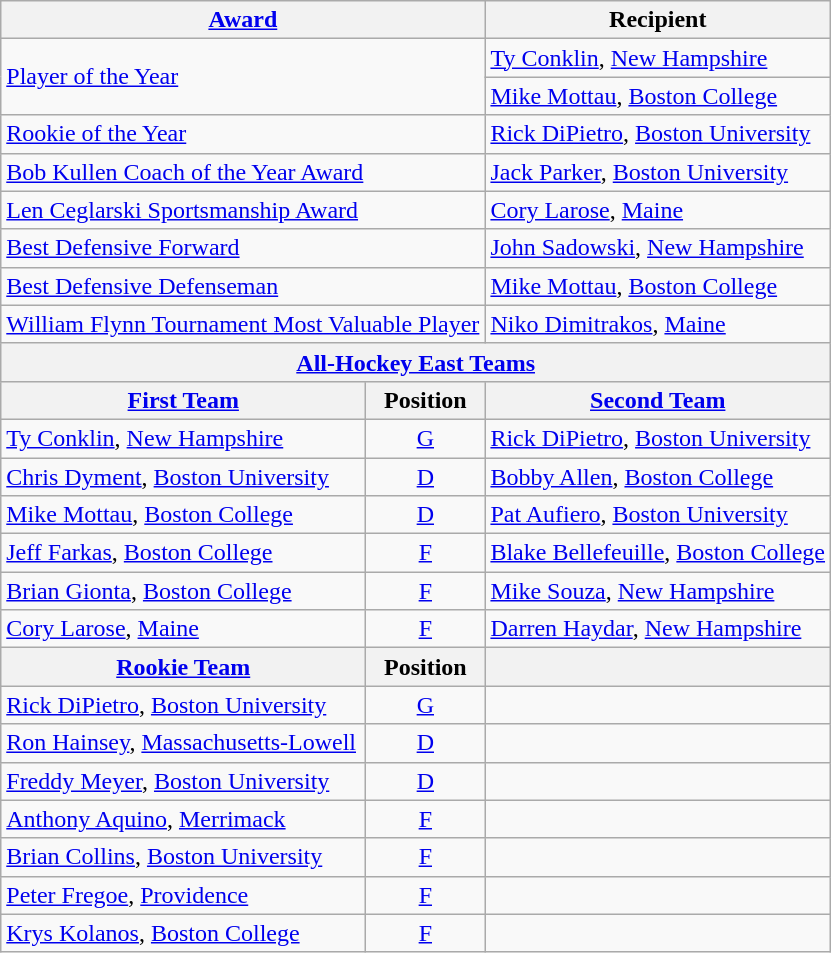<table class="wikitable">
<tr>
<th colspan=2><a href='#'>Award</a></th>
<th>Recipient</th>
</tr>
<tr>
<td colspan=2, rowspan=2><a href='#'>Player of the Year</a></td>
<td><a href='#'>Ty Conklin</a>, <a href='#'>New Hampshire</a></td>
</tr>
<tr>
<td><a href='#'>Mike Mottau</a>, <a href='#'>Boston College</a></td>
</tr>
<tr>
<td colspan=2><a href='#'>Rookie of the Year</a></td>
<td><a href='#'>Rick DiPietro</a>, <a href='#'>Boston University</a></td>
</tr>
<tr>
<td colspan=2><a href='#'>Bob Kullen Coach of the Year Award</a></td>
<td><a href='#'>Jack Parker</a>, <a href='#'>Boston University</a></td>
</tr>
<tr>
<td colspan=2><a href='#'>Len Ceglarski Sportsmanship Award</a></td>
<td><a href='#'>Cory Larose</a>, <a href='#'>Maine</a></td>
</tr>
<tr>
<td colspan=2><a href='#'>Best Defensive Forward</a></td>
<td><a href='#'>John Sadowski</a>, <a href='#'>New Hampshire</a></td>
</tr>
<tr>
<td colspan=2><a href='#'>Best Defensive Defenseman</a></td>
<td><a href='#'>Mike Mottau</a>, <a href='#'>Boston College</a></td>
</tr>
<tr>
<td colspan=2><a href='#'>William Flynn Tournament Most Valuable Player</a></td>
<td><a href='#'>Niko Dimitrakos</a>, <a href='#'>Maine</a></td>
</tr>
<tr>
<th colspan=3><a href='#'>All-Hockey East Teams</a></th>
</tr>
<tr>
<th><a href='#'>First Team</a></th>
<th>  Position  </th>
<th><a href='#'>Second Team</a></th>
</tr>
<tr>
<td><a href='#'>Ty Conklin</a>, <a href='#'>New Hampshire</a></td>
<td align=center><a href='#'>G</a></td>
<td><a href='#'>Rick DiPietro</a>, <a href='#'>Boston University</a></td>
</tr>
<tr>
<td><a href='#'>Chris Dyment</a>, <a href='#'>Boston University</a></td>
<td align=center><a href='#'>D</a></td>
<td><a href='#'>Bobby Allen</a>, <a href='#'>Boston College</a></td>
</tr>
<tr>
<td><a href='#'>Mike Mottau</a>, <a href='#'>Boston College</a></td>
<td align=center><a href='#'>D</a></td>
<td><a href='#'>Pat Aufiero</a>, <a href='#'>Boston University</a></td>
</tr>
<tr>
<td><a href='#'>Jeff Farkas</a>, <a href='#'>Boston College</a></td>
<td align=center><a href='#'>F</a></td>
<td><a href='#'>Blake Bellefeuille</a>, <a href='#'>Boston College</a></td>
</tr>
<tr>
<td><a href='#'>Brian Gionta</a>, <a href='#'>Boston College</a></td>
<td align=center><a href='#'>F</a></td>
<td><a href='#'>Mike Souza</a>, <a href='#'>New Hampshire</a></td>
</tr>
<tr>
<td><a href='#'>Cory Larose</a>, <a href='#'>Maine</a></td>
<td align=center><a href='#'>F</a></td>
<td><a href='#'>Darren Haydar</a>, <a href='#'>New Hampshire</a></td>
</tr>
<tr>
<th><a href='#'>Rookie Team</a></th>
<th>  Position  </th>
<th></th>
</tr>
<tr>
<td><a href='#'>Rick DiPietro</a>, <a href='#'>Boston University</a></td>
<td align=center><a href='#'>G</a></td>
<td></td>
</tr>
<tr>
<td><a href='#'>Ron Hainsey</a>, <a href='#'>Massachusetts-Lowell</a></td>
<td align=center><a href='#'>D</a></td>
<td></td>
</tr>
<tr>
<td><a href='#'>Freddy Meyer</a>, <a href='#'>Boston University</a></td>
<td align=center><a href='#'>D</a></td>
<td></td>
</tr>
<tr>
<td><a href='#'>Anthony Aquino</a>, <a href='#'>Merrimack</a></td>
<td align=center><a href='#'>F</a></td>
<td></td>
</tr>
<tr>
<td><a href='#'>Brian Collins</a>, <a href='#'>Boston University</a></td>
<td align=center><a href='#'>F</a></td>
<td></td>
</tr>
<tr>
<td><a href='#'>Peter Fregoe</a>, <a href='#'>Providence</a></td>
<td align=center><a href='#'>F</a></td>
<td></td>
</tr>
<tr>
<td><a href='#'>Krys Kolanos</a>, <a href='#'>Boston College</a></td>
<td align=center><a href='#'>F</a></td>
<td></td>
</tr>
</table>
